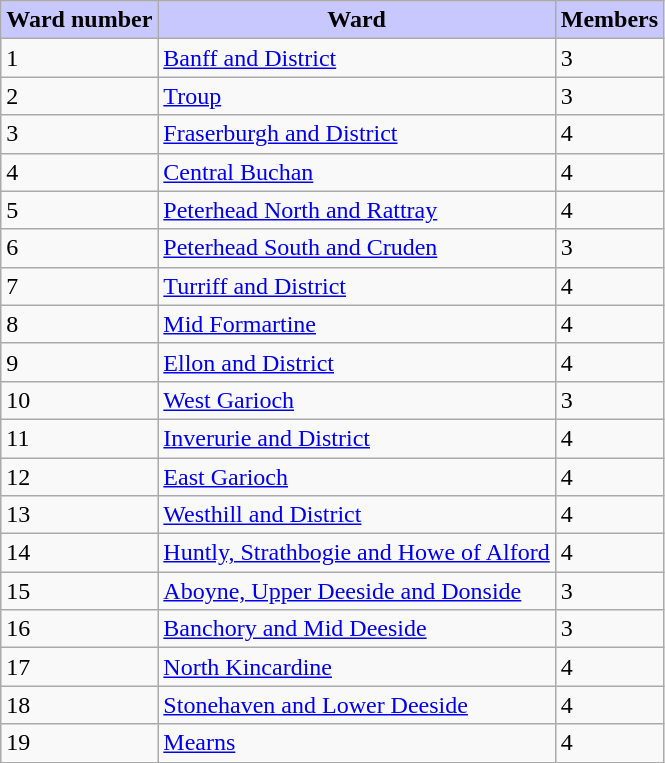<table class="wikitable sortable">
<tr>
<th style="background:#c8c8ff;" colwidth="100">Ward number</th>
<th style="background:#c8c8ff;" colwidth="100">Ward</th>
<th style="background:#c8c8ff;" colwidth="100">Members</th>
</tr>
<tr>
<td>1</td>
<td><a href='#'>Banff and District</a></td>
<td>3</td>
</tr>
<tr>
<td>2</td>
<td><a href='#'>Troup</a></td>
<td>3</td>
</tr>
<tr>
<td>3</td>
<td><a href='#'>Fraserburgh and District</a></td>
<td>4</td>
</tr>
<tr>
<td>4</td>
<td><a href='#'>Central Buchan</a></td>
<td>4</td>
</tr>
<tr>
<td>5</td>
<td><a href='#'>Peterhead North and Rattray</a></td>
<td>4</td>
</tr>
<tr>
<td>6</td>
<td><a href='#'>Peterhead South and Cruden</a></td>
<td>3</td>
</tr>
<tr>
<td>7</td>
<td><a href='#'>Turriff and District</a></td>
<td>4</td>
</tr>
<tr>
<td>8</td>
<td><a href='#'>Mid Formartine</a></td>
<td>4</td>
</tr>
<tr>
<td>9</td>
<td><a href='#'>Ellon and District</a></td>
<td>4</td>
</tr>
<tr>
<td>10</td>
<td><a href='#'>West Garioch</a></td>
<td>3</td>
</tr>
<tr>
<td>11</td>
<td><a href='#'>Inverurie and District</a></td>
<td>4</td>
</tr>
<tr>
<td>12</td>
<td><a href='#'>East Garioch</a></td>
<td>4</td>
</tr>
<tr>
<td>13</td>
<td><a href='#'>Westhill and District</a></td>
<td>4</td>
</tr>
<tr>
<td>14</td>
<td><a href='#'>Huntly, Strathbogie and Howe of Alford</a></td>
<td>4</td>
</tr>
<tr>
<td>15</td>
<td><a href='#'>Aboyne, Upper Deeside and Donside</a></td>
<td>3</td>
</tr>
<tr>
<td>16</td>
<td><a href='#'>Banchory and Mid Deeside</a></td>
<td>3</td>
</tr>
<tr>
<td>17</td>
<td><a href='#'>North Kincardine</a></td>
<td>4</td>
</tr>
<tr>
<td>18</td>
<td><a href='#'>Stonehaven and Lower Deeside</a></td>
<td>4</td>
</tr>
<tr>
<td>19</td>
<td><a href='#'>Mearns</a></td>
<td>4</td>
</tr>
</table>
